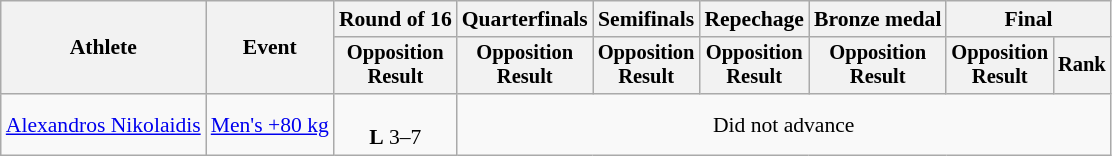<table class="wikitable" style="font-size:90%">
<tr>
<th rowspan=2>Athlete</th>
<th rowspan=2>Event</th>
<th>Round of 16</th>
<th>Quarterfinals</th>
<th>Semifinals</th>
<th>Repechage</th>
<th>Bronze medal</th>
<th colspan=2>Final</th>
</tr>
<tr style="font-size:95%">
<th>Opposition<br>Result</th>
<th>Opposition<br>Result</th>
<th>Opposition<br>Result</th>
<th>Opposition<br>Result</th>
<th>Opposition<br>Result</th>
<th>Opposition<br>Result</th>
<th>Rank</th>
</tr>
<tr align=center>
<td align=left><a href='#'>Alexandros Nikolaidis</a></td>
<td align=left><a href='#'>Men's +80 kg</a></td>
<td><br><strong>L</strong> 3–7</td>
<td colspan=6>Did not advance</td>
</tr>
</table>
